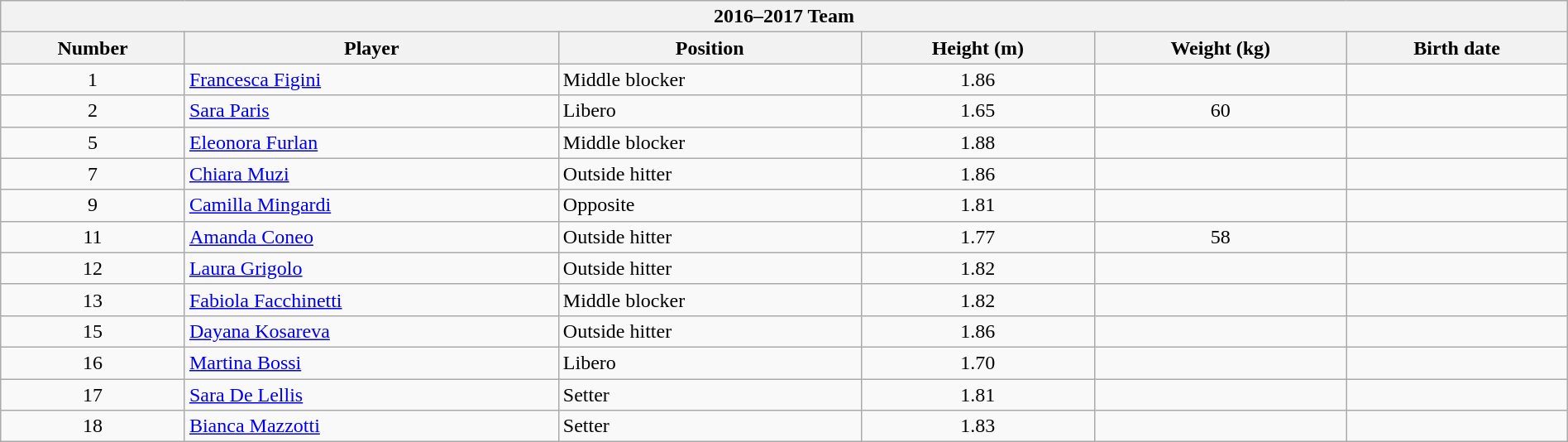<table class="wikitable collapsible collapsed" style="width:100%;">
<tr>
<th colspan=6><strong>2016–2017 Team</strong></th>
</tr>
<tr>
<th>Number</th>
<th>Player</th>
<th>Position</th>
<th>Height (m)</th>
<th>Weight (kg)</th>
<th>Birth date</th>
</tr>
<tr>
<td align=center>1</td>
<td> <a href='#'>Francesca Figini</a></td>
<td>Middle blocker</td>
<td align=center>1.86</td>
<td align=center></td>
<td></td>
</tr>
<tr>
<td align=center>2</td>
<td> <a href='#'>Sara Paris</a></td>
<td>Libero</td>
<td align=center>1.65</td>
<td align=center>60</td>
<td></td>
</tr>
<tr>
<td align=center>5</td>
<td> <a href='#'>Eleonora Furlan</a></td>
<td>Middle blocker</td>
<td align=center>1.88</td>
<td align=center></td>
<td></td>
</tr>
<tr>
<td align=center>7</td>
<td> <a href='#'>Chiara Muzi</a></td>
<td>Outside hitter</td>
<td align=center>1.86</td>
<td align=center></td>
<td></td>
</tr>
<tr>
<td align=center>9</td>
<td> <a href='#'>Camilla Mingardi</a></td>
<td>Opposite</td>
<td align=center>1.81</td>
<td align=center></td>
<td></td>
</tr>
<tr>
<td align=center>11</td>
<td> <a href='#'>Amanda Coneo</a></td>
<td>Outside hitter</td>
<td align=center>1.77</td>
<td align=center>58</td>
<td></td>
</tr>
<tr>
<td align=center>12</td>
<td> <a href='#'>Laura Grigolo</a></td>
<td>Outside hitter</td>
<td align=center>1.82</td>
<td align=center></td>
<td></td>
</tr>
<tr>
<td align=center>13</td>
<td> <a href='#'>Fabiola Facchinetti</a></td>
<td>Middle blocker</td>
<td align=center>1.82</td>
<td align=center></td>
<td></td>
</tr>
<tr>
<td align=center>15</td>
<td> <a href='#'>Dayana Kosareva</a></td>
<td>Outside hitter</td>
<td align=center>1.86</td>
<td align=center></td>
<td></td>
</tr>
<tr>
<td align=center>16</td>
<td> <a href='#'>Martina Bossi</a></td>
<td>Libero</td>
<td align=center>1.70</td>
<td align=center></td>
<td></td>
</tr>
<tr>
<td align=center>17</td>
<td> <a href='#'>Sara De Lellis</a></td>
<td>Setter</td>
<td align=center>1.81</td>
<td align=center></td>
<td></td>
</tr>
<tr>
<td align=center>18</td>
<td> <a href='#'>Bianca Mazzotti</a></td>
<td>Setter</td>
<td align=center>1.83</td>
<td align=center></td>
<td></td>
</tr>
</table>
